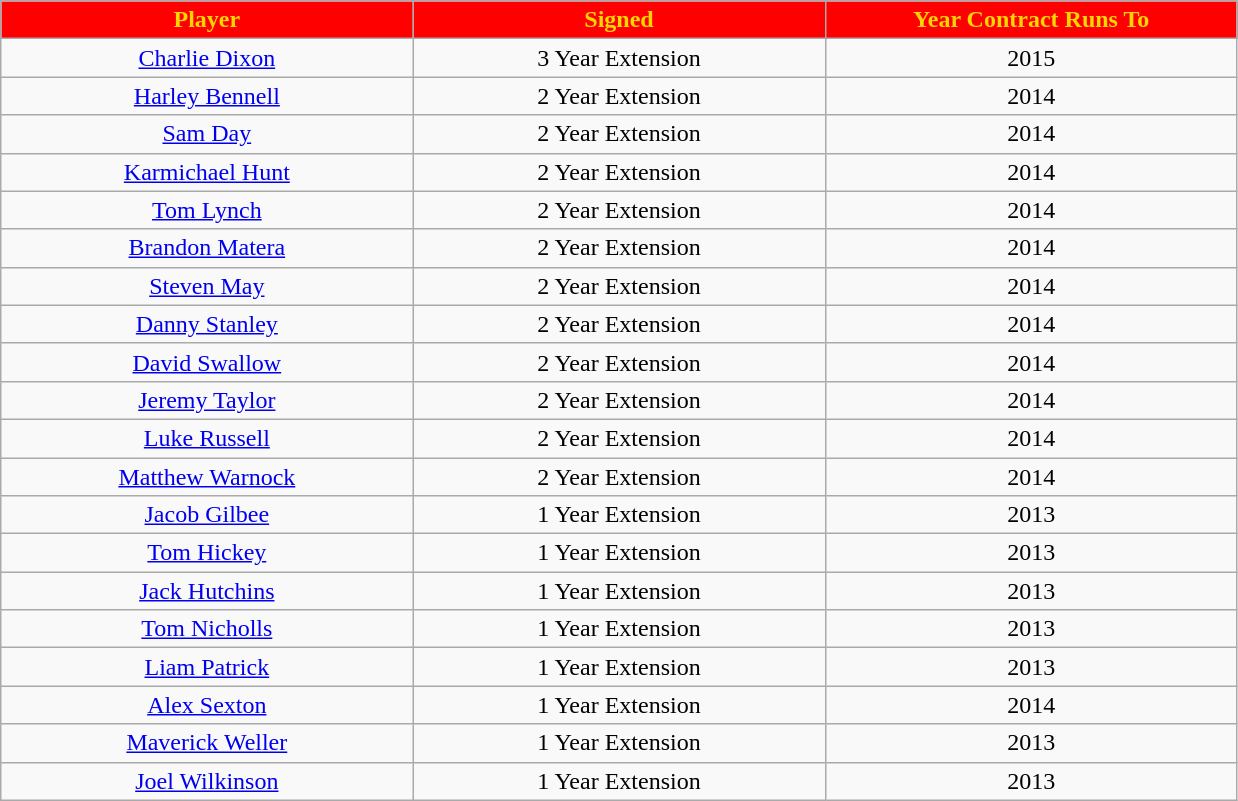<table class="wikitable sortable sortable">
<tr>
<th style="background:red; color:gold; width:20%;">Player</th>
<th style="background:red; color:gold; width:20%;">Signed</th>
<th style="background:red; color:gold; width:20%;">Year Contract Runs To</th>
</tr>
<tr style="text-align: center">
<td><a href='#'>Charlie Dixon</a></td>
<td>3 Year Extension</td>
<td>2015</td>
</tr>
<tr style="text-align: center">
<td><a href='#'>Harley Bennell</a></td>
<td>2 Year Extension</td>
<td>2014</td>
</tr>
<tr style="text-align: center">
<td><a href='#'>Sam Day</a></td>
<td>2 Year Extension</td>
<td>2014</td>
</tr>
<tr style="text-align: center">
<td><a href='#'>Karmichael Hunt</a></td>
<td>2 Year Extension</td>
<td>2014</td>
</tr>
<tr style="text-align: center">
<td><a href='#'>Tom Lynch</a></td>
<td>2 Year Extension</td>
<td>2014</td>
</tr>
<tr style="text-align: center">
<td><a href='#'>Brandon Matera</a></td>
<td>2 Year Extension</td>
<td>2014</td>
</tr>
<tr style="text-align: center">
<td><a href='#'>Steven May</a></td>
<td>2 Year Extension</td>
<td>2014</td>
</tr>
<tr style="text-align: center">
<td><a href='#'>Danny Stanley</a></td>
<td>2 Year Extension</td>
<td>2014</td>
</tr>
<tr style="text-align: center">
<td><a href='#'>David Swallow</a></td>
<td>2 Year Extension</td>
<td>2014</td>
</tr>
<tr style="text-align: center">
<td><a href='#'>Jeremy Taylor</a></td>
<td>2 Year Extension</td>
<td>2014</td>
</tr>
<tr style="text-align: center">
<td><a href='#'>Luke Russell</a></td>
<td>2 Year Extension</td>
<td>2014</td>
</tr>
<tr style="text-align: center">
<td><a href='#'>Matthew Warnock</a></td>
<td>2 Year Extension</td>
<td>2014</td>
</tr>
<tr style="text-align: center">
<td><a href='#'>Jacob Gilbee</a></td>
<td>1 Year Extension</td>
<td>2013</td>
</tr>
<tr style="text-align: center">
<td><a href='#'>Tom Hickey</a></td>
<td>1 Year Extension</td>
<td>2013</td>
</tr>
<tr style="text-align: center">
<td><a href='#'>Jack Hutchins</a></td>
<td>1 Year Extension</td>
<td>2013</td>
</tr>
<tr style="text-align: center">
<td><a href='#'>Tom Nicholls</a></td>
<td>1 Year Extension</td>
<td>2013</td>
</tr>
<tr style="text-align: center">
<td><a href='#'>Liam Patrick</a></td>
<td>1 Year Extension</td>
<td>2013</td>
</tr>
<tr style="text-align: center">
<td><a href='#'>Alex Sexton</a></td>
<td>1 Year Extension</td>
<td>2014</td>
</tr>
<tr style="text-align: center">
<td><a href='#'>Maverick Weller</a></td>
<td>1 Year Extension</td>
<td>2013</td>
</tr>
<tr style="text-align: center">
<td><a href='#'>Joel Wilkinson</a></td>
<td>1 Year Extension</td>
<td>2013</td>
</tr>
</table>
